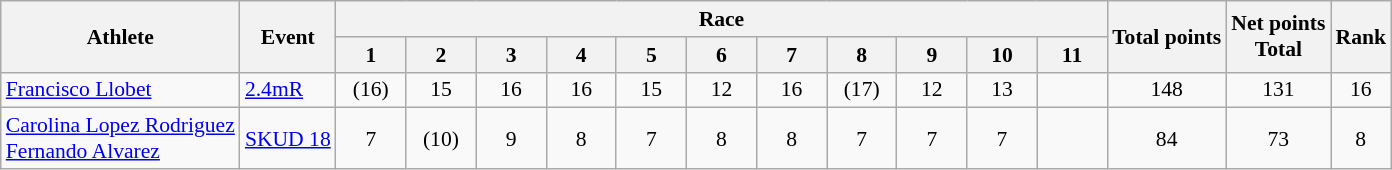<table class=wikitable style="font-size:90%">
<tr>
<th rowspan=2>Athlete</th>
<th rowspan=2>Event</th>
<th colspan=11>Race</th>
<th rowspan=2>Total points</th>
<th rowspan=2>Net points<br>Total</th>
<th rowspan=2>Rank</th>
</tr>
<tr>
<th width="40">1</th>
<th width="40">2</th>
<th width="40">3</th>
<th width="40">4</th>
<th width="40">5</th>
<th width="40">6</th>
<th width="40">7</th>
<th width="40">8</th>
<th width="40">9</th>
<th width="40">10</th>
<th width="40">11</th>
</tr>
<tr align=center>
<td align=left><a href='#'>Francisco Llobet</a></td>
<td align=left><a href='#'>2.4mR</a></td>
<td>(16)</td>
<td>15</td>
<td>16</td>
<td>16</td>
<td>15</td>
<td>12</td>
<td>16</td>
<td>(17)</td>
<td>12</td>
<td>13</td>
<td></td>
<td>148</td>
<td>131</td>
<td>16</td>
</tr>
<tr align=center>
<td align=left><a href='#'>Carolina Lopez Rodriguez</a><br><a href='#'>Fernando Alvarez</a></td>
<td align=left><a href='#'>SKUD 18</a></td>
<td>7</td>
<td>(10)</td>
<td>9</td>
<td>8</td>
<td>7</td>
<td>8</td>
<td>8</td>
<td>7</td>
<td>7</td>
<td>7</td>
<td></td>
<td>84</td>
<td>73</td>
<td>8</td>
</tr>
</table>
